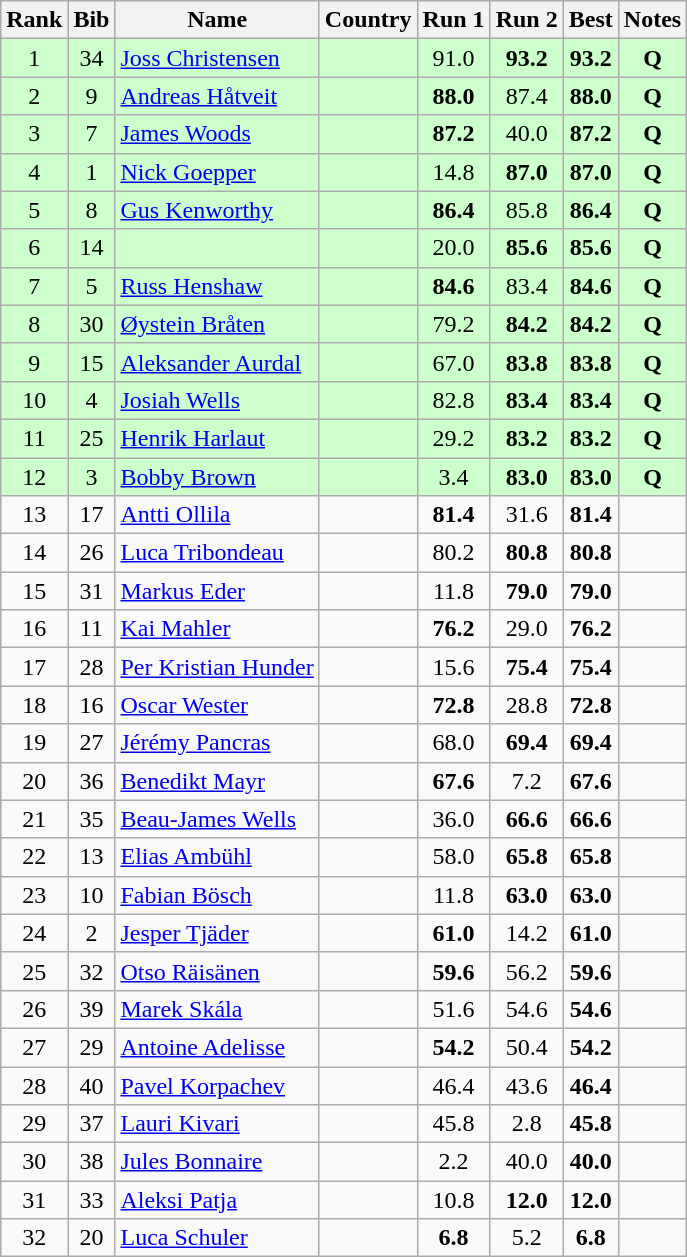<table class="wikitable sortable" style="text-align:center">
<tr>
<th>Rank</th>
<th>Bib</th>
<th>Name</th>
<th>Country</th>
<th>Run 1</th>
<th>Run 2</th>
<th>Best</th>
<th>Notes</th>
</tr>
<tr style="background:#cfc;">
<td>1</td>
<td>34</td>
<td align=left><a href='#'>Joss Christensen</a></td>
<td align=left></td>
<td>91.0</td>
<td><strong>93.2</strong></td>
<td><strong>93.2</strong></td>
<td><strong>Q</strong></td>
</tr>
<tr style="background:#cfc;">
<td>2</td>
<td>9</td>
<td align=left><a href='#'>Andreas Håtveit</a></td>
<td align=left></td>
<td><strong>88.0</strong></td>
<td>87.4</td>
<td><strong>88.0</strong></td>
<td><strong>Q</strong></td>
</tr>
<tr style="background:#cfc;">
<td>3</td>
<td>7</td>
<td align=left><a href='#'>James Woods</a></td>
<td align=left></td>
<td><strong>87.2</strong></td>
<td>40.0</td>
<td><strong>87.2</strong></td>
<td><strong>Q</strong></td>
</tr>
<tr style="background:#cfc;">
<td>4</td>
<td>1</td>
<td align=left><a href='#'>Nick Goepper</a></td>
<td align=left></td>
<td>14.8</td>
<td><strong>87.0</strong></td>
<td><strong>87.0</strong></td>
<td><strong>Q</strong></td>
</tr>
<tr style="background:#cfc;">
<td>5</td>
<td>8</td>
<td align=left><a href='#'>Gus Kenworthy</a></td>
<td align=left></td>
<td><strong>86.4</strong></td>
<td>85.8</td>
<td><strong>86.4</strong></td>
<td><strong>Q</strong></td>
</tr>
<tr style="background:#cfc;">
<td>6</td>
<td>14</td>
<td align=left></td>
<td align=left></td>
<td>20.0</td>
<td><strong>85.6</strong></td>
<td><strong>85.6</strong></td>
<td><strong>Q</strong></td>
</tr>
<tr style="background:#cfc;">
<td>7</td>
<td>5</td>
<td align=left><a href='#'>Russ Henshaw</a></td>
<td align=left></td>
<td><strong>84.6</strong></td>
<td>83.4</td>
<td><strong>84.6</strong></td>
<td><strong>Q</strong></td>
</tr>
<tr style="background:#cfc;">
<td>8</td>
<td>30</td>
<td align=left><a href='#'>Øystein Bråten</a></td>
<td align=left></td>
<td>79.2</td>
<td><strong>84.2</strong></td>
<td><strong>84.2</strong></td>
<td><strong>Q</strong></td>
</tr>
<tr style="background:#cfc;">
<td>9</td>
<td>15</td>
<td align=left><a href='#'>Aleksander Aurdal</a></td>
<td align=left></td>
<td>67.0</td>
<td><strong>83.8</strong></td>
<td><strong>83.8</strong></td>
<td><strong>Q</strong></td>
</tr>
<tr style="background:#cfc;">
<td>10</td>
<td>4</td>
<td align=left><a href='#'>Josiah Wells</a></td>
<td align=left></td>
<td>82.8</td>
<td><strong>83.4</strong></td>
<td><strong>83.4</strong></td>
<td><strong>Q</strong></td>
</tr>
<tr style="background:#cfc;">
<td>11</td>
<td>25</td>
<td align=left><a href='#'>Henrik Harlaut</a></td>
<td align=left></td>
<td>29.2</td>
<td><strong>83.2</strong></td>
<td><strong>83.2</strong></td>
<td><strong>Q</strong></td>
</tr>
<tr style="background:#cfc;">
<td>12</td>
<td>3</td>
<td align=left><a href='#'>Bobby Brown</a></td>
<td align=left></td>
<td>3.4</td>
<td><strong>83.0</strong></td>
<td><strong>83.0</strong></td>
<td><strong>Q</strong></td>
</tr>
<tr>
<td>13</td>
<td>17</td>
<td align=left><a href='#'>Antti Ollila</a></td>
<td align=left></td>
<td><strong>81.4</strong></td>
<td>31.6</td>
<td><strong>81.4</strong></td>
<td></td>
</tr>
<tr>
<td>14</td>
<td>26</td>
<td align=left><a href='#'>Luca Tribondeau</a></td>
<td align=left></td>
<td>80.2</td>
<td><strong>80.8</strong></td>
<td><strong>80.8</strong></td>
<td></td>
</tr>
<tr>
<td>15</td>
<td>31</td>
<td align=left><a href='#'>Markus Eder</a></td>
<td align=left></td>
<td>11.8</td>
<td><strong>79.0</strong></td>
<td><strong>79.0</strong></td>
<td></td>
</tr>
<tr>
<td>16</td>
<td>11</td>
<td align=left><a href='#'>Kai Mahler</a></td>
<td align=left></td>
<td><strong>76.2</strong></td>
<td>29.0</td>
<td><strong>76.2</strong></td>
<td></td>
</tr>
<tr>
<td>17</td>
<td>28</td>
<td align=left><a href='#'>Per Kristian Hunder</a></td>
<td align=left></td>
<td>15.6</td>
<td><strong>75.4</strong></td>
<td><strong>75.4</strong></td>
<td></td>
</tr>
<tr>
<td>18</td>
<td>16</td>
<td align=left><a href='#'>Oscar Wester</a></td>
<td align=left></td>
<td><strong>72.8</strong></td>
<td>28.8</td>
<td><strong>72.8</strong></td>
<td></td>
</tr>
<tr>
<td>19</td>
<td>27</td>
<td align=left><a href='#'>Jérémy Pancras</a></td>
<td align=left></td>
<td>68.0</td>
<td><strong>69.4</strong></td>
<td><strong>69.4</strong></td>
<td></td>
</tr>
<tr>
<td>20</td>
<td>36</td>
<td align=left><a href='#'>Benedikt Mayr</a></td>
<td align=left></td>
<td><strong>67.6</strong></td>
<td>7.2</td>
<td><strong>67.6</strong></td>
<td></td>
</tr>
<tr>
<td>21</td>
<td>35</td>
<td align=left><a href='#'>Beau-James Wells</a></td>
<td align=left></td>
<td>36.0</td>
<td><strong>66.6</strong></td>
<td><strong>66.6</strong></td>
<td></td>
</tr>
<tr>
<td>22</td>
<td>13</td>
<td align=left><a href='#'>Elias Ambühl</a></td>
<td align=left></td>
<td>58.0</td>
<td><strong>65.8</strong></td>
<td><strong>65.8</strong></td>
<td></td>
</tr>
<tr>
<td>23</td>
<td>10</td>
<td align=left><a href='#'>Fabian Bösch</a></td>
<td align=left></td>
<td>11.8</td>
<td><strong>63.0</strong></td>
<td><strong>63.0</strong></td>
<td></td>
</tr>
<tr>
<td>24</td>
<td>2</td>
<td align=left><a href='#'>Jesper Tjäder</a></td>
<td align=left></td>
<td><strong>61.0</strong></td>
<td>14.2</td>
<td><strong>61.0</strong></td>
<td></td>
</tr>
<tr>
<td>25</td>
<td>32</td>
<td align=left><a href='#'>Otso Räisänen</a></td>
<td align=left></td>
<td><strong>59.6</strong></td>
<td>56.2</td>
<td><strong>59.6</strong></td>
<td></td>
</tr>
<tr>
<td>26</td>
<td>39</td>
<td align=left><a href='#'>Marek Skála</a></td>
<td align=left></td>
<td>51.6</td>
<td>54.6</td>
<td><strong>54.6</strong></td>
<td></td>
</tr>
<tr>
<td>27</td>
<td>29</td>
<td align=left><a href='#'>Antoine Adelisse</a></td>
<td align=left></td>
<td><strong>54.2</strong></td>
<td>50.4</td>
<td><strong>54.2</strong></td>
<td></td>
</tr>
<tr>
<td>28</td>
<td>40</td>
<td align=left><a href='#'>Pavel Korpachev</a></td>
<td align=left></td>
<td>46.4</td>
<td>43.6</td>
<td><strong>46.4</strong></td>
<td></td>
</tr>
<tr>
<td>29</td>
<td>37</td>
<td align=left><a href='#'>Lauri Kivari</a></td>
<td align=left></td>
<td>45.8</td>
<td>2.8</td>
<td><strong>45.8</strong></td>
<td></td>
</tr>
<tr>
<td>30</td>
<td>38</td>
<td align=left><a href='#'>Jules Bonnaire</a></td>
<td align=left></td>
<td>2.2</td>
<td>40.0</td>
<td><strong>40.0</strong></td>
<td></td>
</tr>
<tr>
<td>31</td>
<td>33</td>
<td align=left><a href='#'>Aleksi Patja</a></td>
<td align=left></td>
<td>10.8</td>
<td><strong>12.0</strong></td>
<td><strong>12.0</strong></td>
<td></td>
</tr>
<tr>
<td>32</td>
<td>20</td>
<td align=left><a href='#'>Luca Schuler</a></td>
<td align=left></td>
<td><strong>6.8</strong></td>
<td>5.2</td>
<td><strong>6.8</strong></td>
<td></td>
</tr>
</table>
